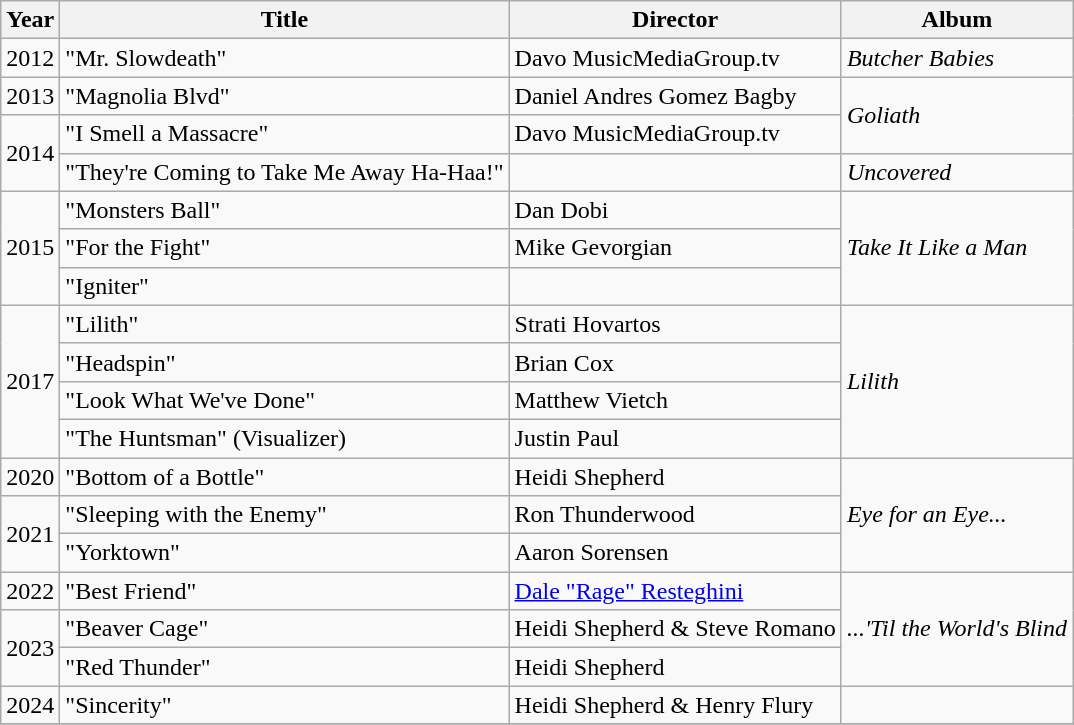<table class="wikitable">
<tr>
<th>Year</th>
<th>Title</th>
<th>Director</th>
<th>Album</th>
</tr>
<tr>
<td>2012</td>
<td>"Mr. Slowdeath"</td>
<td>Davo MusicMediaGroup.tv</td>
<td><em>Butcher Babies</em></td>
</tr>
<tr>
<td>2013</td>
<td>"Magnolia Blvd"</td>
<td>Daniel Andres Gomez Bagby</td>
<td rowspan=2><em>Goliath</em></td>
</tr>
<tr>
<td rowspan="2">2014</td>
<td>"I Smell a Massacre"</td>
<td>Davo MusicMediaGroup.tv</td>
</tr>
<tr>
<td>"They're Coming to Take Me Away Ha-Haa!"</td>
<td></td>
<td><em>Uncovered</em></td>
</tr>
<tr>
<td rowspan="3">2015</td>
<td>"Monsters Ball"</td>
<td>Dan Dobi</td>
<td rowspan=3><em>Take It Like a Man</em></td>
</tr>
<tr>
<td>"For the Fight"</td>
<td>Mike Gevorgian</td>
</tr>
<tr>
<td>"Igniter"</td>
<td></td>
</tr>
<tr>
<td rowspan="4">2017</td>
<td>"Lilith"</td>
<td>Strati Hovartos</td>
<td rowspan="4"><em>Lilith</em></td>
</tr>
<tr>
<td>"Headspin"</td>
<td>Brian Cox</td>
</tr>
<tr>
<td>"Look What We've Done"</td>
<td>Matthew Vietch</td>
</tr>
<tr>
<td>"The Huntsman" (Visualizer)</td>
<td>Justin Paul</td>
</tr>
<tr>
<td>2020</td>
<td>"Bottom of a Bottle"</td>
<td>Heidi Shepherd</td>
<td rowspan="3"><em>Eye for an Eye...</em></td>
</tr>
<tr>
<td rowspan="2">2021</td>
<td>"Sleeping with the Enemy"</td>
<td>Ron Thunderwood</td>
</tr>
<tr>
<td>"Yorktown"</td>
<td>Aaron Sorensen</td>
</tr>
<tr>
<td>2022</td>
<td>"Best Friend"</td>
<td><a href='#'>Dale "Rage" Resteghini</a></td>
<td rowspan="3"><em>...'Til the World's Blind</em></td>
</tr>
<tr>
<td rowspan="2">2023</td>
<td>"Beaver Cage"</td>
<td>Heidi Shepherd & Steve Romano</td>
</tr>
<tr>
<td>"Red Thunder"</td>
<td>Heidi Shepherd</td>
</tr>
<tr>
<td>2024</td>
<td>"Sincerity"</td>
<td>Heidi Shepherd & Henry Flury</td>
<td></td>
</tr>
<tr>
</tr>
</table>
